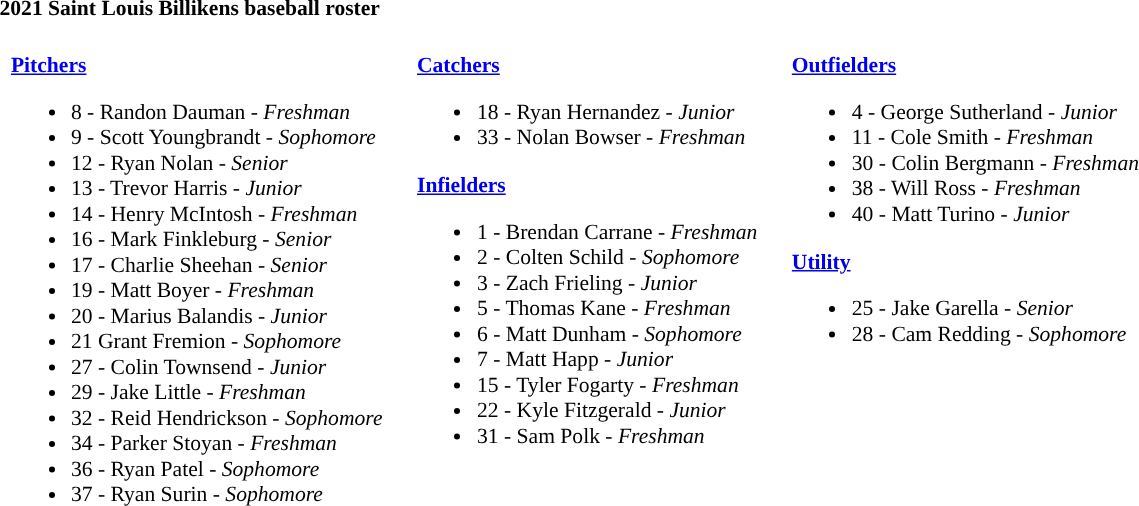<table class="toccolours" style="text-align: left; font-size:90%;">
<tr>
<th colspan="9">2021 Saint Louis Billikens baseball roster</th>
</tr>
<tr>
<td width="03"> </td>
<td valign="top"><br><strong><a href='#'>Pitchers</a></strong><ul><li>8 - Randon Dauman - <em>Freshman</em></li><li>9 - Scott Youngbrandt - <em>Sophomore</em></li><li>12 - Ryan Nolan - <em>Senior</em></li><li>13 - Trevor Harris - <em>Junior</em></li><li>14 - Henry McIntosh - <em>Freshman</em></li><li>16 - Mark Finkleburg - <em>Senior</em></li><li>17 - Charlie Sheehan - <em>Senior</em></li><li>19 - Matt Boyer - <em>Freshman</em></li><li>20 - Marius Balandis - <em>Junior</em></li><li>21	Grant Fremion - <em>Sophomore</em></li><li>27 - Colin Townsend - <em>Junior</em></li><li>29 - Jake Little - <em>Freshman</em></li><li>32 - Reid Hendrickson - <em>Sophomore</em></li><li>34 - Parker Stoyan - <em>Freshman</em></li><li>36 - Ryan Patel - <em>Sophomore</em></li><li>37 - Ryan Surin - <em>Sophomore</em></li></ul></td>
<td width="15"> </td>
<td valign="top"><br><strong><a href='#'>Catchers</a></strong><ul><li>18 - Ryan Hernandez - <em>Junior</em></li><li>33 - Nolan Bowser - <em>Freshman</em></li></ul><strong><a href='#'>Infielders</a></strong><ul><li>1 - Brendan Carrane - <em>Freshman</em></li><li>2 - Colten Schild - <em>Sophomore</em></li><li>3 - Zach Frieling - <em>Junior</em></li><li>5 - Thomas Kane - <em>Freshman</em></li><li>6 - Matt Dunham - <em>Sophomore</em></li><li>7 - Matt Happ - <em>Junior</em></li><li>15 - Tyler Fogarty	- <em>Freshman</em></li><li>22 - Kyle Fitzgerald - <em>Junior</em></li><li>31 - Sam Polk - <em>Freshman</em></li></ul></td>
<td width="15"> </td>
<td valign="top"><br><strong><a href='#'>Outfielders</a></strong><ul><li>4 - George Sutherland - <em>Junior</em></li><li>11 - Cole Smith - <em>Freshman</em></li><li>30 - Colin Bergmann - <em>Freshman</em></li><li>38 - Will Ross	- <em>Freshman</em></li><li>40 - Matt Turino - <em>Junior</em></li></ul><strong><a href='#'>Utility</a></strong><ul><li>25 - Jake Garella - <em>Senior</em></li><li>28 - Cam Redding - <em>Sophomore</em></li></ul></td>
<td width="25"> </td>
</tr>
</table>
